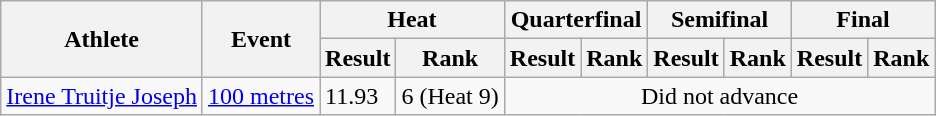<table class="wikitable">
<tr>
<th rowspan="2">Athlete</th>
<th rowspan="2">Event</th>
<th colspan="2">Heat</th>
<th colspan="2">Quarterfinal</th>
<th colspan="2">Semifinal</th>
<th colspan="2">Final</th>
</tr>
<tr>
<th>Result</th>
<th>Rank</th>
<th>Result</th>
<th>Rank</th>
<th>Result</th>
<th>Rank</th>
<th>Result</th>
<th>Rank</th>
</tr>
<tr>
<td><a href='#'>Irene Truitje Joseph</a></td>
<td><a href='#'>100 metres</a></td>
<td>11.93</td>
<td>6 (Heat 9)</td>
<td colspan="6" align=center>Did not advance</td>
</tr>
</table>
